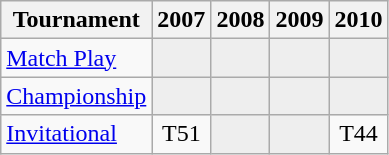<table class="wikitable" style="text-align:center;">
<tr>
<th>Tournament</th>
<th>2007</th>
<th>2008</th>
<th>2009</th>
<th>2010</th>
</tr>
<tr>
<td align="left"><a href='#'>Match Play</a></td>
<td style="background:#eeeeee;"></td>
<td style="background:#eeeeee;"></td>
<td style="background:#eeeeee;"></td>
<td style="background:#eeeeee;"></td>
</tr>
<tr>
<td align="left"><a href='#'>Championship</a></td>
<td style="background:#eeeeee;"></td>
<td style="background:#eeeeee;"></td>
<td style="background:#eeeeee;"></td>
<td style="background:#eeeeee;"></td>
</tr>
<tr>
<td align="left"><a href='#'>Invitational</a></td>
<td>T51</td>
<td style="background:#eeeeee;"></td>
<td style="background:#eeeeee;"></td>
<td>T44</td>
</tr>
</table>
